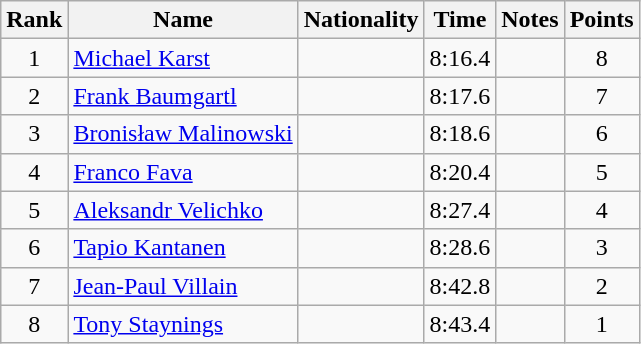<table class="wikitable sortable" style="text-align:center">
<tr>
<th>Rank</th>
<th>Name</th>
<th>Nationality</th>
<th>Time</th>
<th>Notes</th>
<th>Points</th>
</tr>
<tr>
<td>1</td>
<td align=left><a href='#'>Michael Karst</a></td>
<td align=left></td>
<td>8:16.4</td>
<td></td>
<td>8</td>
</tr>
<tr>
<td>2</td>
<td align=left><a href='#'>Frank Baumgartl</a></td>
<td align=left></td>
<td>8:17.6</td>
<td></td>
<td>7</td>
</tr>
<tr>
<td>3</td>
<td align=left><a href='#'>Bronisław Malinowski</a></td>
<td align=left></td>
<td>8:18.6</td>
<td></td>
<td>6</td>
</tr>
<tr>
<td>4</td>
<td align=left><a href='#'>Franco Fava</a></td>
<td align=left></td>
<td>8:20.4</td>
<td></td>
<td>5</td>
</tr>
<tr>
<td>5</td>
<td align=left><a href='#'>Aleksandr Velichko</a></td>
<td align=left></td>
<td>8:27.4</td>
<td></td>
<td>4</td>
</tr>
<tr>
<td>6</td>
<td align=left><a href='#'>Tapio Kantanen</a></td>
<td align=left></td>
<td>8:28.6</td>
<td></td>
<td>3</td>
</tr>
<tr>
<td>7</td>
<td align=left><a href='#'>Jean-Paul Villain</a></td>
<td align=left></td>
<td>8:42.8</td>
<td></td>
<td>2</td>
</tr>
<tr>
<td>8</td>
<td align=left><a href='#'>Tony Staynings</a></td>
<td align=left></td>
<td>8:43.4</td>
<td></td>
<td>1</td>
</tr>
</table>
